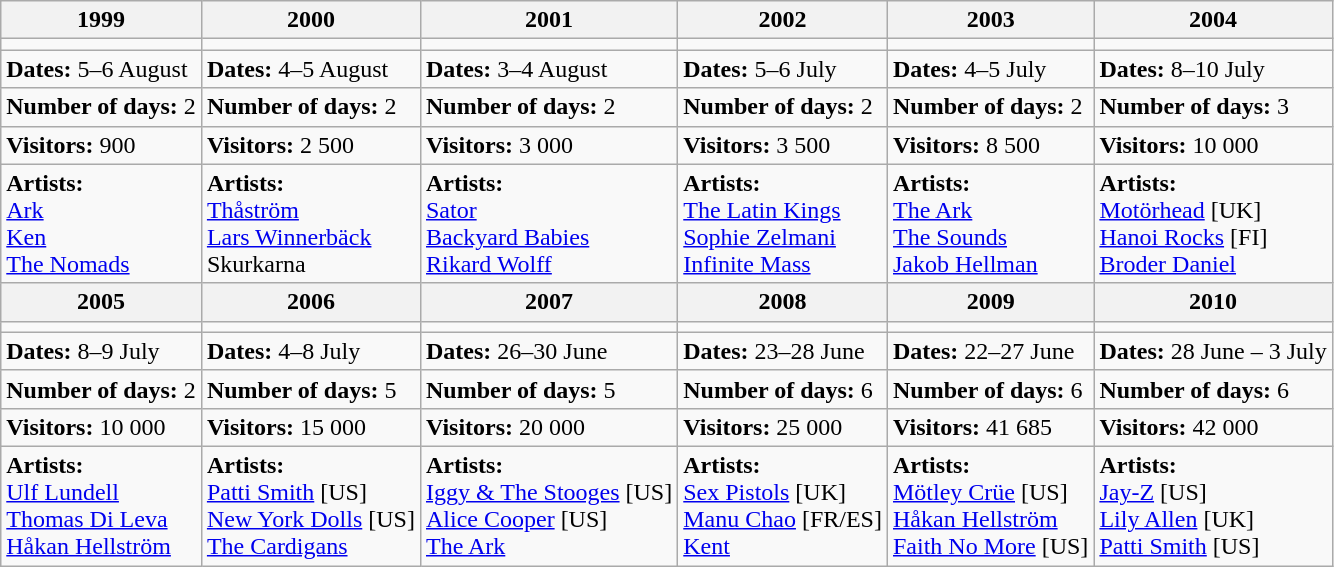<table class="wikitable">
<tr>
<th>1999</th>
<th>2000</th>
<th>2001</th>
<th>2002</th>
<th>2003</th>
<th>2004</th>
</tr>
<tr>
<td></td>
<td></td>
<td></td>
<td></td>
<td></td>
<td></td>
</tr>
<tr>
<td><strong>Dates:</strong> 5–6 August</td>
<td><strong>Dates:</strong> 4–5 August</td>
<td><strong>Dates:</strong> 3–4 August</td>
<td><strong>Dates:</strong> 5–6 July</td>
<td><strong>Dates:</strong> 4–5 July</td>
<td><strong>Dates:</strong> 8–10 July</td>
</tr>
<tr>
<td><strong>Number of days:</strong> 2</td>
<td><strong>Number of days:</strong> 2</td>
<td><strong>Number of days:</strong> 2</td>
<td><strong>Number of days:</strong> 2</td>
<td><strong>Number of days:</strong> 2</td>
<td><strong>Number of days:</strong> 3</td>
</tr>
<tr>
<td><strong>Visitors:</strong> 900</td>
<td><strong>Visitors:</strong> 2 500</td>
<td><strong>Visitors:</strong> 3 000</td>
<td><strong>Visitors:</strong> 3 500</td>
<td><strong>Visitors:</strong> 8 500</td>
<td><strong>Visitors:</strong> 10 000</td>
</tr>
<tr>
<td><strong>Artists:</strong><br><a href='#'>Ark</a> <br>
<a href='#'>Ken</a> <br>
<a href='#'>The Nomads</a> <br></td>
<td><strong>Artists:</strong><br><a href='#'>Thåström</a><br>
<a href='#'>Lars Winnerbäck</a><br>
Skurkarna<br></td>
<td><strong>Artists:</strong><br><a href='#'>Sator</a><br>
<a href='#'>Backyard Babies</a><br>
<a href='#'>Rikard Wolff</a><br></td>
<td><strong>Artists:</strong><br><a href='#'>The Latin Kings</a><br>
<a href='#'>Sophie Zelmani</a><br>
<a href='#'>Infinite Mass</a><br></td>
<td><strong>Artists:</strong><br><a href='#'>The Ark</a><br>
<a href='#'>The Sounds</a><br>
<a href='#'>Jakob Hellman</a><br></td>
<td><strong>Artists:</strong><br><a href='#'>Motörhead</a> [UK]<br>
<a href='#'>Hanoi Rocks</a> [FI]<br>
<a href='#'>Broder Daniel</a><br></td>
</tr>
<tr>
<th>2005</th>
<th>2006</th>
<th>2007</th>
<th>2008</th>
<th>2009</th>
<th>2010</th>
</tr>
<tr>
<td></td>
<td></td>
<td></td>
<td></td>
<td></td>
<td></td>
</tr>
<tr>
<td><strong>Dates:</strong> 8–9 July</td>
<td><strong>Dates:</strong> 4–8 July</td>
<td><strong>Dates:</strong> 26–30 June</td>
<td><strong>Dates:</strong> 23–28 June</td>
<td><strong>Dates:</strong> 22–27 June</td>
<td><strong>Dates:</strong> 28 June – 3 July</td>
</tr>
<tr>
<td><strong>Number of days:</strong> 2</td>
<td><strong>Number of days:</strong> 5</td>
<td><strong>Number of days:</strong> 5</td>
<td><strong>Number of days:</strong> 6</td>
<td><strong>Number of days:</strong> 6</td>
<td><strong>Number of days:</strong> 6</td>
</tr>
<tr>
<td><strong>Visitors:</strong> 10 000</td>
<td><strong>Visitors:</strong> 15 000</td>
<td><strong>Visitors:</strong> 20 000</td>
<td><strong>Visitors:</strong> 25 000</td>
<td><strong>Visitors:</strong> 41 685</td>
<td><strong>Visitors:</strong> 42 000</td>
</tr>
<tr>
<td><strong>Artists:</strong><br><a href='#'>Ulf Lundell</a><br>
<a href='#'>Thomas Di Leva</a><br>
<a href='#'>Håkan Hellström</a><br></td>
<td><strong>Artists:</strong><br><a href='#'>Patti Smith</a> [US]<br>
<a href='#'>New York Dolls</a> [US]<br>
<a href='#'>The Cardigans</a><br></td>
<td><strong>Artists:</strong><br><a href='#'>Iggy & The Stooges</a> [US]<br>
<a href='#'>Alice Cooper</a> [US]<br>
<a href='#'>The Ark</a><br></td>
<td><strong>Artists:</strong><br><a href='#'>Sex Pistols</a> [UK]<br>
<a href='#'>Manu Chao</a> [FR/ES]<br>
<a href='#'>Kent</a><br></td>
<td><strong>Artists:</strong><br><a href='#'>Mötley Crüe</a> [US]<br>
<a href='#'>Håkan Hellström</a><br>
<a href='#'>Faith No More</a> [US]<br></td>
<td><strong>Artists:</strong><br><a href='#'>Jay-Z</a> [US]<br>
<a href='#'>Lily Allen</a> [UK]<br>
<a href='#'>Patti Smith</a> [US]<br></td>
</tr>
</table>
